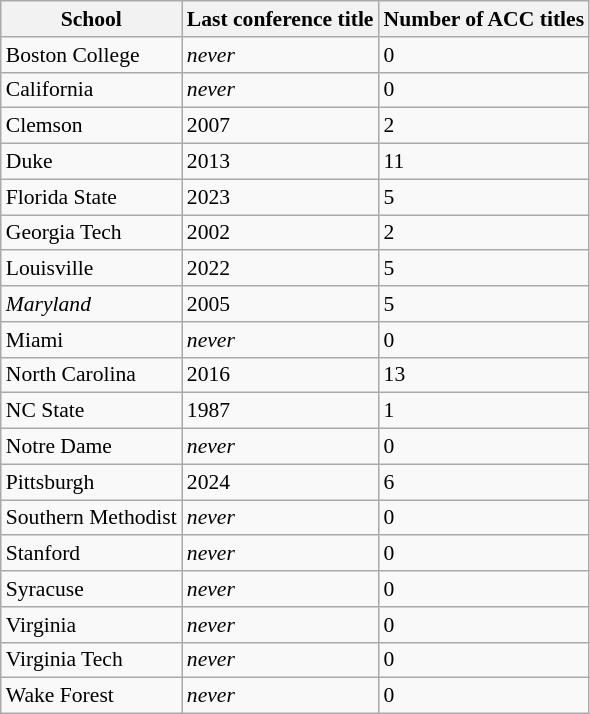<table class="wikitable sortable" style="font-size:90%">
<tr>
<th>School</th>
<th>Last conference title</th>
<th>Number of ACC titles</th>
</tr>
<tr>
<td>Boston College</td>
<td><em>never</em></td>
<td>0</td>
</tr>
<tr>
<td>California</td>
<td><em>never</em></td>
<td>0</td>
</tr>
<tr>
<td>Clemson</td>
<td>2007</td>
<td>2</td>
</tr>
<tr>
<td>Duke</td>
<td>2013</td>
<td>11</td>
</tr>
<tr>
<td>Florida State</td>
<td>2023</td>
<td>5</td>
</tr>
<tr>
<td>Georgia Tech</td>
<td>2002</td>
<td>2</td>
</tr>
<tr>
<td>Louisville</td>
<td>2022</td>
<td>5</td>
</tr>
<tr>
<td><em>Maryland</em></td>
<td>2005</td>
<td>5</td>
</tr>
<tr>
<td>Miami</td>
<td><em>never</em></td>
<td>0</td>
</tr>
<tr>
<td>North Carolina</td>
<td>2016</td>
<td>13</td>
</tr>
<tr>
<td>NC State</td>
<td>1987</td>
<td>1</td>
</tr>
<tr>
<td>Notre Dame</td>
<td><em>never</em></td>
<td>0</td>
</tr>
<tr>
<td>Pittsburgh</td>
<td>2024</td>
<td>6</td>
</tr>
<tr>
<td>Southern Methodist</td>
<td><em>never</em></td>
<td>0</td>
</tr>
<tr>
<td>Stanford</td>
<td><em>never</em></td>
<td>0</td>
</tr>
<tr>
<td>Syracuse</td>
<td><em>never</em></td>
<td>0</td>
</tr>
<tr>
<td>Virginia</td>
<td><em>never</em></td>
<td>0</td>
</tr>
<tr>
<td>Virginia Tech</td>
<td><em>never</em></td>
<td>0</td>
</tr>
<tr>
<td>Wake Forest</td>
<td><em>never</em></td>
<td>0</td>
</tr>
</table>
